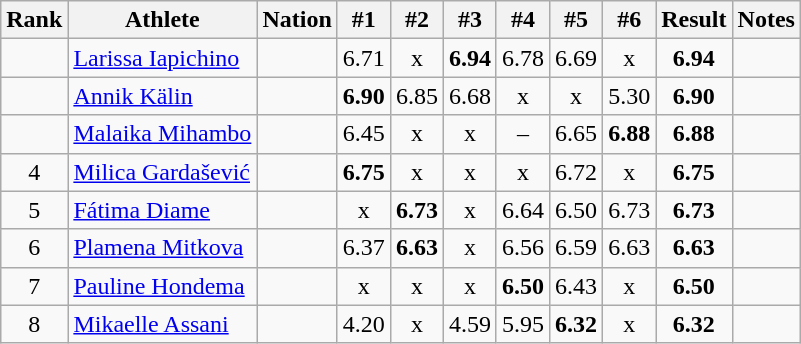<table class="wikitable sortable" style="text-align:center">
<tr>
<th scope="col">Rank</th>
<th scope="col">Athlete</th>
<th scope="col">Nation</th>
<th>#1</th>
<th>#2</th>
<th>#3</th>
<th>#4</th>
<th>#5</th>
<th>#6</th>
<th scope="col">Result</th>
<th scope="col">Notes</th>
</tr>
<tr>
<td></td>
<td align="left"><a href='#'>Larissa Iapichino</a></td>
<td align="left"></td>
<td>6.71</td>
<td>x</td>
<td><strong>6.94</strong></td>
<td>6.78</td>
<td>6.69</td>
<td>x</td>
<td><strong>6.94</strong></td>
<td></td>
</tr>
<tr>
<td></td>
<td align="left"><a href='#'>Annik Kälin</a></td>
<td align="left"></td>
<td><strong>6.90</strong></td>
<td>6.85</td>
<td>6.68</td>
<td>x</td>
<td>x</td>
<td>5.30</td>
<td><strong>6.90</strong></td>
<td></td>
</tr>
<tr>
<td></td>
<td align="left"><a href='#'>Malaika Mihambo</a></td>
<td align="left"></td>
<td>6.45</td>
<td>x</td>
<td>x</td>
<td>–</td>
<td>6.65</td>
<td><strong>6.88</strong></td>
<td><strong>6.88</strong></td>
<td></td>
</tr>
<tr>
<td>4</td>
<td align="left"><a href='#'>Milica Gardašević</a></td>
<td align="left"></td>
<td><strong>6.75</strong></td>
<td>x</td>
<td>x</td>
<td>x</td>
<td>6.72</td>
<td>x</td>
<td><strong>6.75</strong></td>
<td></td>
</tr>
<tr>
<td>5</td>
<td align="left"><a href='#'>Fátima Diame</a></td>
<td align="left"></td>
<td>x</td>
<td><strong>6.73</strong></td>
<td>x</td>
<td>6.64</td>
<td>6.50</td>
<td>6.73</td>
<td><strong>6.73</strong></td>
<td></td>
</tr>
<tr>
<td>6</td>
<td align="left"><a href='#'>Plamena Mitkova</a></td>
<td align="left"></td>
<td>6.37</td>
<td><strong>6.63</strong></td>
<td>x</td>
<td>6.56</td>
<td>6.59</td>
<td>6.63</td>
<td><strong>6.63</strong></td>
<td></td>
</tr>
<tr>
<td>7</td>
<td align="left"><a href='#'>Pauline Hondema</a></td>
<td align="left"></td>
<td>x</td>
<td>x</td>
<td>x</td>
<td><strong>6.50</strong></td>
<td>6.43</td>
<td>x</td>
<td><strong>6.50</strong></td>
<td></td>
</tr>
<tr>
<td>8</td>
<td align="left"><a href='#'>Mikaelle Assani</a></td>
<td align="left"></td>
<td>4.20</td>
<td>x</td>
<td>4.59</td>
<td>5.95</td>
<td><strong>6.32</strong></td>
<td>x</td>
<td><strong>6.32</strong></td>
<td></td>
</tr>
</table>
